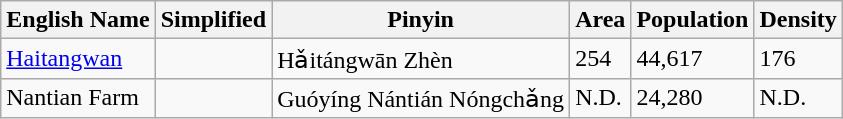<table class="wikitable sortable">
<tr>
<th>English Name</th>
<th>Simplified</th>
<th>Pinyin</th>
<th>Area</th>
<th>Population</th>
<th>Density</th>
</tr>
<tr>
<td><a href='#'>Haitangwan</a></td>
<td></td>
<td>Hǎitángwān Zhèn</td>
<td>254</td>
<td>44,617</td>
<td>176</td>
</tr>
<tr>
<td>Nantian Farm</td>
<td></td>
<td>Guóyíng Nántián Nóngchǎng</td>
<td>N.D.</td>
<td>24,280</td>
<td>N.D.</td>
</tr>
</table>
